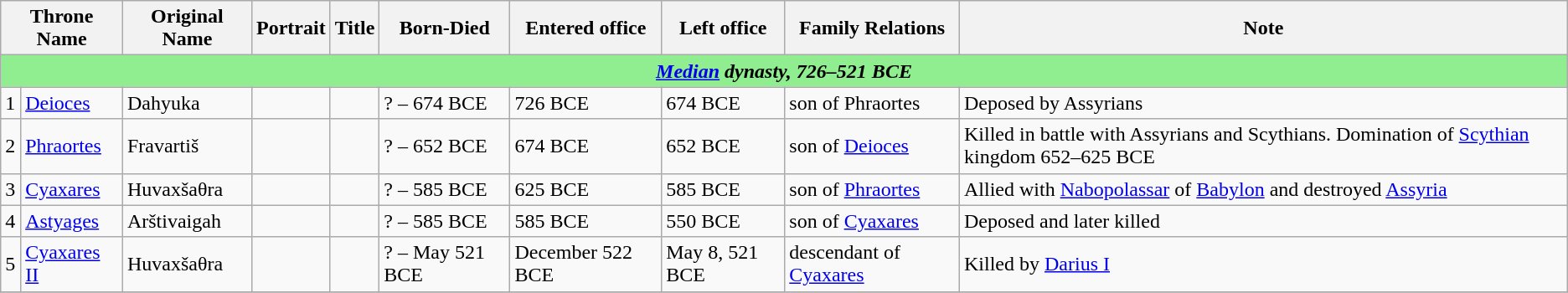<table class="wikitable">
<tr>
<th colspan=2>Throne Name</th>
<th>Original Name</th>
<th>Portrait</th>
<th>Title</th>
<th>Born-Died</th>
<th>Entered office</th>
<th>Left office</th>
<th>Family Relations</th>
<th>Note</th>
</tr>
<tr>
<td colspan="10" align=center style="background-color:Lightgreen"><strong><em><a href='#'>Median</a> dynasty, 726–521 BCE</em></strong></td>
</tr>
<tr>
<td>1</td>
<td><a href='#'>Deioces</a></td>
<td>Dahyuka</td>
<td></td>
<td></td>
<td>? – 674 BCE</td>
<td>726 BCE</td>
<td>674 BCE</td>
<td>son of Phraortes</td>
<td>Deposed by Assyrians</td>
</tr>
<tr>
<td>2</td>
<td><a href='#'>Phraortes</a></td>
<td>Fravartiš</td>
<td></td>
<td></td>
<td>? – 652 BCE</td>
<td>674 BCE</td>
<td>652 BCE</td>
<td>son of <a href='#'>Deioces</a></td>
<td>Killed in battle with Assyrians and Scythians. Domination of <a href='#'>Scythian</a> kingdom 652–625 BCE</td>
</tr>
<tr>
<td>3</td>
<td><a href='#'>Cyaxares</a></td>
<td>Huvaxšaθra</td>
<td></td>
<td></td>
<td>? – 585 BCE</td>
<td>625 BCE</td>
<td>585 BCE</td>
<td>son of <a href='#'>Phraortes</a></td>
<td>Allied with <a href='#'>Nabopolassar</a> of <a href='#'>Babylon</a> and destroyed <a href='#'>Assyria</a></td>
</tr>
<tr>
<td>4</td>
<td><a href='#'>Astyages</a></td>
<td>Arštivaigah</td>
<td></td>
<td></td>
<td>? – 585 BCE</td>
<td>585 BCE</td>
<td>550 BCE</td>
<td>son of <a href='#'>Cyaxares</a></td>
<td>Deposed and later killed</td>
</tr>
<tr>
<td>5</td>
<td><a href='#'>Cyaxares II</a></td>
<td>Huvaxšaθra</td>
<td></td>
<td></td>
<td>? – May 521 BCE</td>
<td>December 522 BCE</td>
<td>May 8, 521 BCE</td>
<td>descendant of <a href='#'>Cyaxares</a></td>
<td>Killed by <a href='#'>Darius I</a></td>
</tr>
<tr>
</tr>
</table>
